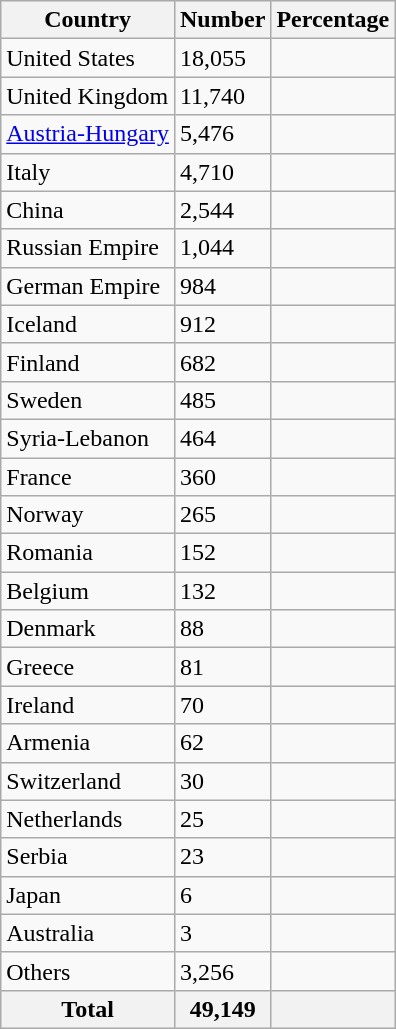<table class="wikitable sortable">
<tr>
<th>Country</th>
<th>Number</th>
<th>Percentage</th>
</tr>
<tr>
<td>United States</td>
<td>18,055</td>
<td></td>
</tr>
<tr>
<td>United Kingdom</td>
<td>11,740</td>
<td></td>
</tr>
<tr>
<td><a href='#'>Austria-Hungary</a></td>
<td>5,476</td>
<td></td>
</tr>
<tr>
<td>Italy</td>
<td>4,710</td>
<td></td>
</tr>
<tr>
<td>China</td>
<td>2,544</td>
<td></td>
</tr>
<tr>
<td>Russian Empire</td>
<td>1,044</td>
<td></td>
</tr>
<tr>
<td>German Empire</td>
<td>984</td>
<td></td>
</tr>
<tr>
<td>Iceland</td>
<td>912</td>
<td></td>
</tr>
<tr>
<td>Finland</td>
<td>682</td>
<td></td>
</tr>
<tr>
<td>Sweden</td>
<td>485</td>
<td></td>
</tr>
<tr>
<td>Syria-Lebanon</td>
<td>464</td>
<td></td>
</tr>
<tr>
<td>France</td>
<td>360</td>
<td></td>
</tr>
<tr>
<td>Norway</td>
<td>265</td>
<td></td>
</tr>
<tr>
<td>Romania</td>
<td>152</td>
<td></td>
</tr>
<tr>
<td>Belgium</td>
<td>132</td>
<td></td>
</tr>
<tr>
<td>Denmark</td>
<td>88</td>
<td></td>
</tr>
<tr>
<td>Greece</td>
<td>81</td>
<td></td>
</tr>
<tr>
<td>Ireland</td>
<td>70</td>
<td></td>
</tr>
<tr>
<td>Armenia</td>
<td>62</td>
<td></td>
</tr>
<tr>
<td>Switzerland</td>
<td>30</td>
<td></td>
</tr>
<tr>
<td>Netherlands</td>
<td>25</td>
<td></td>
</tr>
<tr>
<td>Serbia</td>
<td>23</td>
<td></td>
</tr>
<tr>
<td>Japan</td>
<td>6</td>
<td></td>
</tr>
<tr>
<td>Australia</td>
<td>3</td>
<td></td>
</tr>
<tr>
<td>Others</td>
<td>3,256</td>
<td></td>
</tr>
<tr>
<th>Total</th>
<th>49,149</th>
<th></th>
</tr>
</table>
